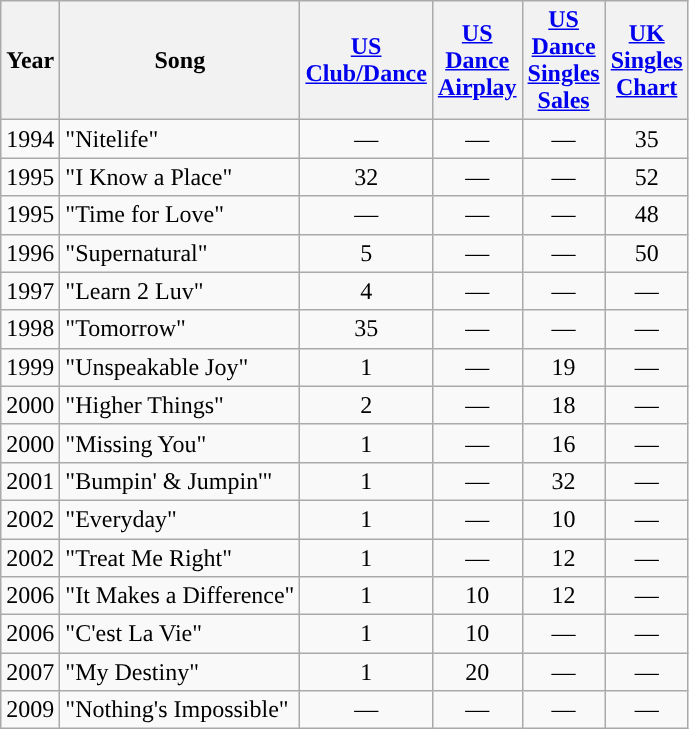<table class="wikitable">
<tr>
<th align="center">Year</th>
<th align="left">Song</th>
<th align="center" width="45"><a href='#'>US Club/Dance</a></th>
<th align="center" width="45"><a href='#'>US Dance Airplay</a></th>
<th align="center" width="45"><a href='#'>US Dance Singles Sales</a></th>
<th align="center" width="45"><a href='#'>UK Singles Chart</a></th>
</tr>
<tr>
<td align="center">1994</td>
<td align="left">"Nitelife"</td>
<td align="center">—</td>
<td align="center">—</td>
<td align="center">—</td>
<td align="center">35</td>
</tr>
<tr>
<td align="center">1995</td>
<td align="left">"I Know a Place"</td>
<td align="center">32</td>
<td align="center">—</td>
<td align="center">—</td>
<td align="center">52</td>
</tr>
<tr>
<td align="center">1995</td>
<td align="left">"Time for Love"</td>
<td align="center">—</td>
<td align="center">—</td>
<td align="center">—</td>
<td align="center">48</td>
</tr>
<tr>
<td align="center">1996</td>
<td align="left">"Supernatural"</td>
<td align="center">5</td>
<td align="center">—</td>
<td align="center">—</td>
<td align="center">50</td>
</tr>
<tr>
<td align="center">1997</td>
<td align="left">"Learn 2 Luv"</td>
<td align="center">4</td>
<td align="center">—</td>
<td align="center">—</td>
<td align="center">—</td>
</tr>
<tr>
<td align="center">1998</td>
<td align="left">"Tomorrow"</td>
<td align="center">35</td>
<td align="center">—</td>
<td align="center">—</td>
<td align="center">—</td>
</tr>
<tr>
<td align="center">1999</td>
<td align="left">"Unspeakable Joy"</td>
<td align="center">1</td>
<td align="center">—</td>
<td align="center">19</td>
<td align="center">—</td>
</tr>
<tr>
<td align="center">2000</td>
<td align="left">"Higher Things"</td>
<td align="center">2</td>
<td align="center">—</td>
<td align="center">18</td>
<td align="center">—</td>
</tr>
<tr>
<td align="center">2000</td>
<td align="left">"Missing You"</td>
<td align="center">1</td>
<td align="center">—</td>
<td align="center">16</td>
<td align="center">—</td>
</tr>
<tr>
<td align="center">2001</td>
<td align="left">"Bumpin' & Jumpin'"</td>
<td align="center">1</td>
<td align="center">—</td>
<td align="center">32</td>
<td align="center">—</td>
</tr>
<tr>
<td align="center">2002</td>
<td align="left">"Everyday"</td>
<td align="center">1</td>
<td align="center">—</td>
<td align="center">10</td>
<td align="center">—</td>
</tr>
<tr>
<td align="center">2002</td>
<td align="left">"Treat Me Right"</td>
<td align="center">1</td>
<td align="center">—</td>
<td align="center">12</td>
<td align="center">—</td>
</tr>
<tr>
<td align="center">2006</td>
<td align="left">"It Makes a Difference"</td>
<td align="center">1</td>
<td align="center">10</td>
<td align="center">12</td>
<td align="center">—</td>
</tr>
<tr>
<td align="center">2006</td>
<td align="left">"C'est La Vie"</td>
<td align="center">1</td>
<td align="center">10</td>
<td align="center">—</td>
<td align="center">—</td>
</tr>
<tr>
<td align="center">2007</td>
<td align="left">"My Destiny"</td>
<td align="center">1</td>
<td align="center">20</td>
<td align="center">—</td>
<td align="center">—</td>
</tr>
<tr>
<td align="center">2009</td>
<td align="left">"Nothing's Impossible"</td>
<td align="center">—</td>
<td align="center">—</td>
<td align="center">—</td>
<td align="center">—</td>
</tr>
</table>
